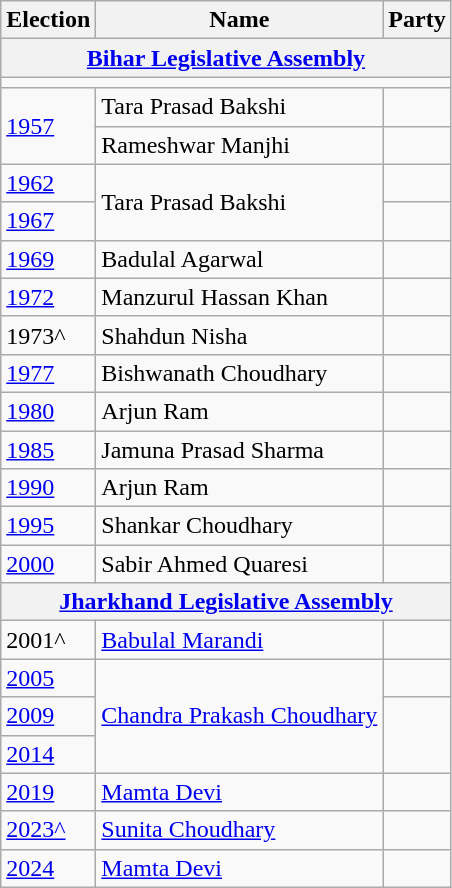<table class="wikitable sortable">
<tr>
<th>Election</th>
<th>Name</th>
<th colspan=2>Party</th>
</tr>
<tr>
<th colspan=4><a href='#'>Bihar Legislative Assembly</a></th>
</tr>
<tr>
<td colspan="4"></td>
</tr>
<tr>
<td rowspan=2><a href='#'>1957</a></td>
<td>Tara Prasad Bakshi</td>
<td></td>
</tr>
<tr>
<td>Rameshwar Manjhi</td>
</tr>
<tr>
<td><a href='#'>1962</a></td>
<td rowspan=2>Tara Prasad Bakshi</td>
<td></td>
</tr>
<tr>
<td><a href='#'>1967</a></td>
<td></td>
</tr>
<tr>
<td><a href='#'>1969</a></td>
<td>Badulal Agarwal</td>
<td></td>
</tr>
<tr>
<td><a href='#'>1972</a></td>
<td>Manzurul Hassan Khan</td>
<td></td>
</tr>
<tr>
<td>1973^</td>
<td>Shahdun Nisha</td>
</tr>
<tr>
<td><a href='#'>1977</a></td>
<td>Bishwanath Choudhary</td>
<td></td>
</tr>
<tr>
<td><a href='#'>1980</a></td>
<td>Arjun Ram</td>
<td></td>
</tr>
<tr>
<td><a href='#'>1985</a></td>
<td>Jamuna Prasad Sharma</td>
<td></td>
</tr>
<tr>
<td><a href='#'>1990</a></td>
<td>Arjun Ram</td>
<td></td>
</tr>
<tr>
<td><a href='#'>1995</a></td>
<td>Shankar Choudhary</td>
<td></td>
</tr>
<tr>
<td><a href='#'>2000</a></td>
<td>Sabir Ahmed Quaresi</td>
<td></td>
</tr>
<tr>
<th colspan=4><a href='#'>Jharkhand Legislative Assembly</a></th>
</tr>
<tr>
<td>2001^</td>
<td><a href='#'>Babulal Marandi</a></td>
<td></td>
</tr>
<tr>
<td><a href='#'>2005</a></td>
<td rowspan=3><a href='#'>Chandra Prakash Choudhary</a></td>
<td></td>
</tr>
<tr>
<td><a href='#'>2009</a></td>
</tr>
<tr>
<td><a href='#'>2014</a></td>
</tr>
<tr>
<td><a href='#'>2019</a></td>
<td><a href='#'>Mamta Devi</a></td>
<td></td>
</tr>
<tr>
<td><a href='#'>2023^</a></td>
<td><a href='#'>Sunita Choudhary</a></td>
<td></td>
</tr>
<tr>
<td><a href='#'>2024</a></td>
<td><a href='#'>Mamta Devi</a></td>
<td></td>
</tr>
</table>
